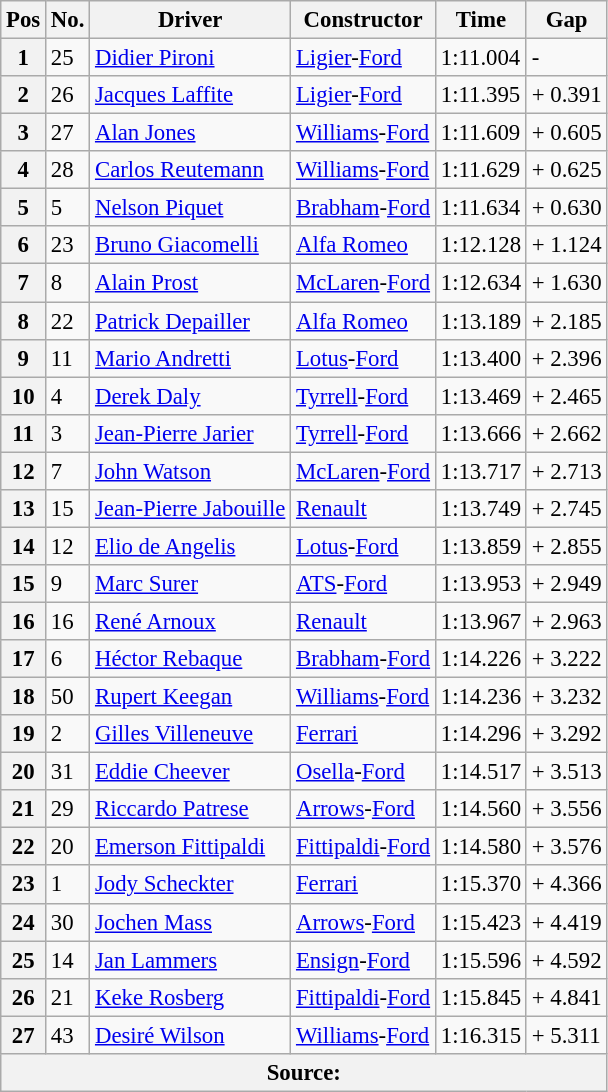<table class="wikitable sortable" style="font-size: 95%;">
<tr>
<th>Pos</th>
<th>No.</th>
<th>Driver</th>
<th>Constructor</th>
<th>Time</th>
<th>Gap</th>
</tr>
<tr>
<th>1</th>
<td>25</td>
<td> <a href='#'>Didier Pironi</a></td>
<td><a href='#'>Ligier</a>-<a href='#'>Ford</a></td>
<td>1:11.004</td>
<td>-</td>
</tr>
<tr>
<th>2</th>
<td>26</td>
<td> <a href='#'>Jacques Laffite</a></td>
<td><a href='#'>Ligier</a>-<a href='#'>Ford</a></td>
<td>1:11.395</td>
<td>+ 0.391</td>
</tr>
<tr>
<th>3</th>
<td>27</td>
<td> <a href='#'>Alan Jones</a></td>
<td><a href='#'>Williams</a>-<a href='#'>Ford</a></td>
<td>1:11.609</td>
<td>+ 0.605</td>
</tr>
<tr>
<th>4</th>
<td>28</td>
<td> <a href='#'>Carlos Reutemann</a></td>
<td><a href='#'>Williams</a>-<a href='#'>Ford</a></td>
<td>1:11.629</td>
<td>+ 0.625</td>
</tr>
<tr>
<th>5</th>
<td>5</td>
<td> <a href='#'>Nelson Piquet</a></td>
<td><a href='#'>Brabham</a>-<a href='#'>Ford</a></td>
<td>1:11.634</td>
<td>+ 0.630</td>
</tr>
<tr>
<th>6</th>
<td>23</td>
<td> <a href='#'>Bruno Giacomelli</a></td>
<td><a href='#'>Alfa Romeo</a></td>
<td>1:12.128</td>
<td>+ 1.124</td>
</tr>
<tr>
<th>7</th>
<td>8</td>
<td> <a href='#'>Alain Prost</a></td>
<td><a href='#'>McLaren</a>-<a href='#'>Ford</a></td>
<td>1:12.634</td>
<td>+ 1.630</td>
</tr>
<tr>
<th>8</th>
<td>22</td>
<td> <a href='#'>Patrick Depailler</a></td>
<td><a href='#'>Alfa Romeo</a></td>
<td>1:13.189</td>
<td>+ 2.185</td>
</tr>
<tr>
<th>9</th>
<td>11</td>
<td> <a href='#'>Mario Andretti</a></td>
<td><a href='#'>Lotus</a>-<a href='#'>Ford</a></td>
<td>1:13.400</td>
<td>+ 2.396</td>
</tr>
<tr>
<th>10</th>
<td>4</td>
<td> <a href='#'>Derek Daly</a></td>
<td><a href='#'>Tyrrell</a>-<a href='#'>Ford</a></td>
<td>1:13.469</td>
<td>+ 2.465</td>
</tr>
<tr>
<th>11</th>
<td>3</td>
<td> <a href='#'>Jean-Pierre Jarier</a></td>
<td><a href='#'>Tyrrell</a>-<a href='#'>Ford</a></td>
<td>1:13.666</td>
<td>+ 2.662</td>
</tr>
<tr>
<th>12</th>
<td>7</td>
<td> <a href='#'>John Watson</a></td>
<td><a href='#'>McLaren</a>-<a href='#'>Ford</a></td>
<td>1:13.717</td>
<td>+ 2.713</td>
</tr>
<tr>
<th>13</th>
<td>15</td>
<td> <a href='#'>Jean-Pierre Jabouille</a></td>
<td><a href='#'>Renault</a></td>
<td>1:13.749</td>
<td>+ 2.745</td>
</tr>
<tr>
<th>14</th>
<td>12</td>
<td> <a href='#'>Elio de Angelis</a></td>
<td><a href='#'>Lotus</a>-<a href='#'>Ford</a></td>
<td>1:13.859</td>
<td>+ 2.855</td>
</tr>
<tr>
<th>15</th>
<td>9</td>
<td> <a href='#'>Marc Surer</a></td>
<td><a href='#'>ATS</a>-<a href='#'>Ford</a></td>
<td>1:13.953</td>
<td>+ 2.949</td>
</tr>
<tr>
<th>16</th>
<td>16</td>
<td> <a href='#'>René Arnoux</a></td>
<td><a href='#'>Renault</a></td>
<td>1:13.967</td>
<td>+ 2.963</td>
</tr>
<tr>
<th>17</th>
<td>6</td>
<td> <a href='#'>Héctor Rebaque</a></td>
<td><a href='#'>Brabham</a>-<a href='#'>Ford</a></td>
<td>1:14.226</td>
<td>+ 3.222</td>
</tr>
<tr>
<th>18</th>
<td>50</td>
<td> <a href='#'>Rupert Keegan</a></td>
<td><a href='#'>Williams</a>-<a href='#'>Ford</a></td>
<td>1:14.236</td>
<td>+ 3.232</td>
</tr>
<tr>
<th>19</th>
<td>2</td>
<td> <a href='#'>Gilles Villeneuve</a></td>
<td><a href='#'>Ferrari</a></td>
<td>1:14.296</td>
<td>+ 3.292</td>
</tr>
<tr>
<th>20</th>
<td>31</td>
<td> <a href='#'>Eddie Cheever</a></td>
<td><a href='#'>Osella</a>-<a href='#'>Ford</a></td>
<td>1:14.517</td>
<td>+ 3.513</td>
</tr>
<tr>
<th>21</th>
<td>29</td>
<td> <a href='#'>Riccardo Patrese</a></td>
<td><a href='#'>Arrows</a>-<a href='#'>Ford</a></td>
<td>1:14.560</td>
<td>+ 3.556</td>
</tr>
<tr>
<th>22</th>
<td>20</td>
<td> <a href='#'>Emerson Fittipaldi</a></td>
<td><a href='#'>Fittipaldi</a>-<a href='#'>Ford</a></td>
<td>1:14.580</td>
<td>+ 3.576</td>
</tr>
<tr>
<th>23</th>
<td>1</td>
<td> <a href='#'>Jody Scheckter</a></td>
<td><a href='#'>Ferrari</a></td>
<td>1:15.370</td>
<td>+ 4.366</td>
</tr>
<tr>
<th>24</th>
<td>30</td>
<td> <a href='#'>Jochen Mass</a></td>
<td><a href='#'>Arrows</a>-<a href='#'>Ford</a></td>
<td>1:15.423</td>
<td>+ 4.419</td>
</tr>
<tr>
<th>25</th>
<td>14</td>
<td> <a href='#'>Jan Lammers</a></td>
<td><a href='#'>Ensign</a>-<a href='#'>Ford</a></td>
<td>1:15.596</td>
<td>+ 4.592</td>
</tr>
<tr>
<th>26</th>
<td>21</td>
<td> <a href='#'>Keke Rosberg</a></td>
<td><a href='#'>Fittipaldi</a>-<a href='#'>Ford</a></td>
<td>1:15.845</td>
<td>+ 4.841</td>
</tr>
<tr>
<th>27</th>
<td>43</td>
<td> <a href='#'>Desiré Wilson</a></td>
<td><a href='#'>Williams</a>-<a href='#'>Ford</a></td>
<td>1:16.315</td>
<td>+ 5.311</td>
</tr>
<tr>
<th colspan="6">Source:</th>
</tr>
</table>
